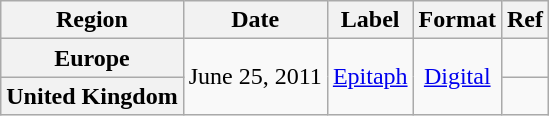<table class="wikitable plainrowheaders" style="text-align:center;">
<tr>
<th>Region</th>
<th>Date</th>
<th>Label</th>
<th>Format</th>
<th>Ref</th>
</tr>
<tr>
<th scope="row">Europe</th>
<td rowspan="2">June 25, 2011</td>
<td rowspan="2"><a href='#'>Epitaph</a></td>
<td rowspan="2"><a href='#'>Digital</a></td>
<td></td>
</tr>
<tr>
<th scope="row">United Kingdom</th>
<td></td>
</tr>
</table>
